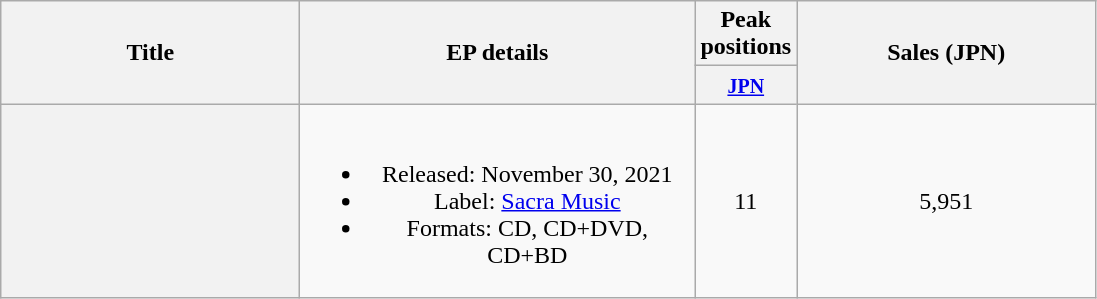<table class="wikitable plainrowheaders" style="text-align:center;">
<tr>
<th style="width:12em;" rowspan="2">Title</th>
<th style="width:16em;" rowspan="2">EP details</th>
<th colspan="1">Peak positions</th>
<th style="width:12em;" rowspan="2">Sales (JPN)</th>
</tr>
<tr>
<th style="width:2.5em;"><small><a href='#'>JPN</a></small><br></th>
</tr>
<tr>
<th scope="row"><em></em></th>
<td><br><ul><li>Released: November 30, 2021 </li><li>Label: <a href='#'>Sacra Music</a></li><li>Formats: CD, CD+DVD, CD+BD</li></ul></td>
<td>11</td>
<td>5,951</td>
</tr>
</table>
